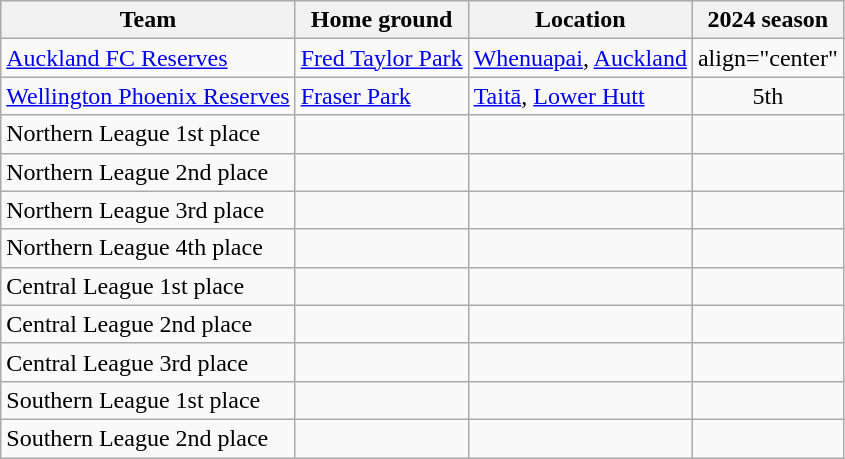<table class="wikitable sortable">
<tr>
<th>Team</th>
<th>Home ground</th>
<th>Location</th>
<th>2024 season</th>
</tr>
<tr>
<td><a href='#'>Auckland FC Reserves</a></td>
<td><a href='#'>Fred Taylor Park</a></td>
<td><a href='#'>Whenuapai</a>, <a href='#'>Auckland</a></td>
<td>align="center" </td>
</tr>
<tr>
<td><a href='#'>Wellington Phoenix Reserves</a></td>
<td><a href='#'>Fraser Park</a></td>
<td><a href='#'>Taitā</a>, <a href='#'>Lower Hutt</a></td>
<td align="center">5th</td>
</tr>
<tr>
<td>Northern League 1st place</td>
<td></td>
<td></td>
<td></td>
</tr>
<tr>
<td>Northern League 2nd place</td>
<td></td>
<td></td>
<td></td>
</tr>
<tr>
<td>Northern League 3rd place</td>
<td></td>
<td></td>
<td></td>
</tr>
<tr>
<td>Northern League 4th place</td>
<td></td>
<td></td>
<td></td>
</tr>
<tr>
<td>Central League 1st place</td>
<td></td>
<td></td>
<td></td>
</tr>
<tr>
<td>Central League 2nd place</td>
<td></td>
<td></td>
<td></td>
</tr>
<tr>
<td>Central League 3rd place</td>
<td></td>
<td></td>
<td></td>
</tr>
<tr>
<td>Southern League 1st place</td>
<td></td>
<td></td>
<td></td>
</tr>
<tr>
<td>Southern League 2nd place</td>
<td></td>
<td></td>
<td></td>
</tr>
</table>
